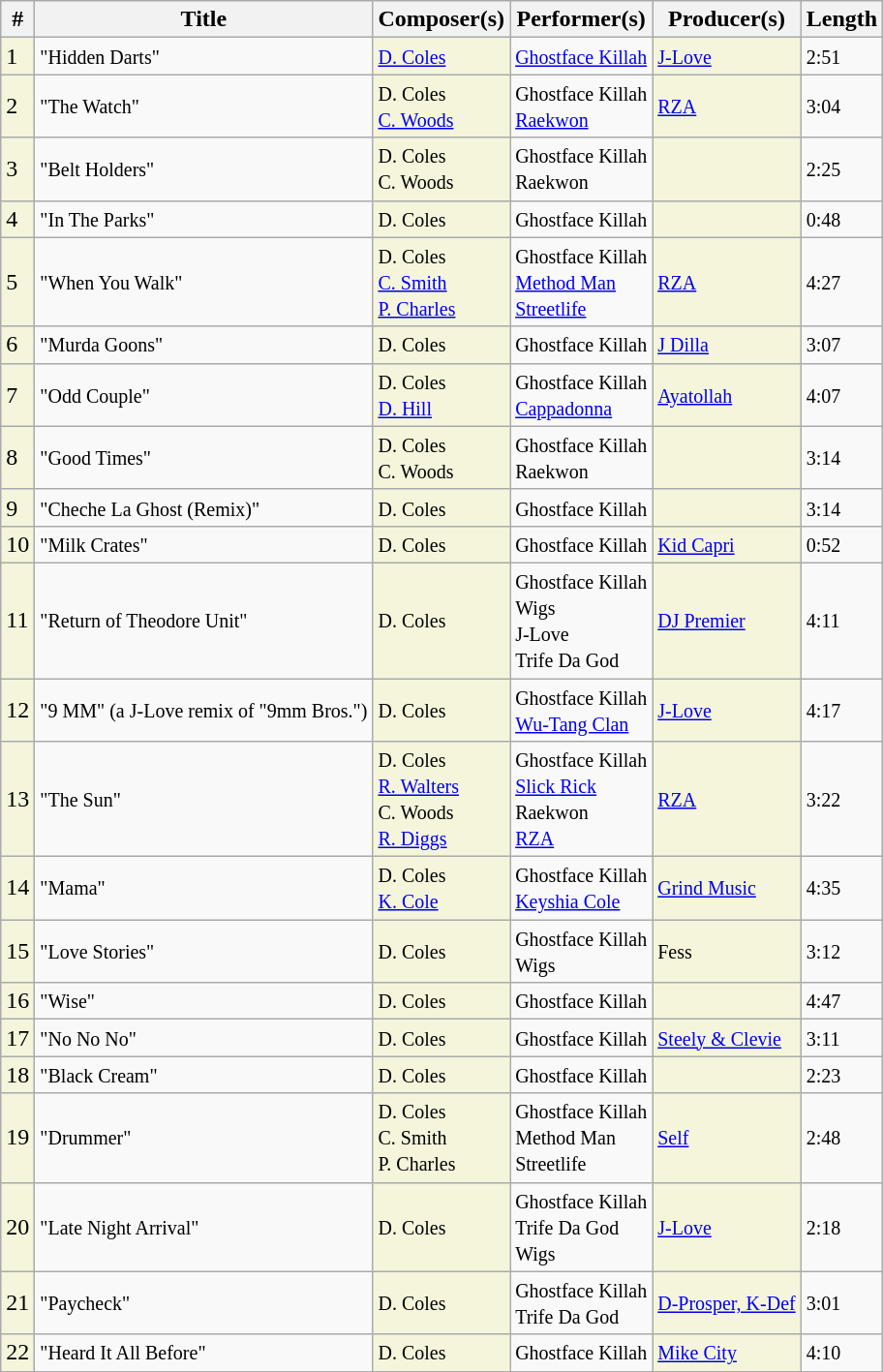<table class="wikitable">
<tr>
<th>#</th>
<th>Title</th>
<th>Composer(s)</th>
<th>Performer(s)</th>
<th>Producer(s)</th>
<th>Length</th>
</tr>
<tr>
<td bgcolor="beige">1</td>
<td><small>"Hidden Darts"</small></td>
<td bgcolor="beige"><small><a href='#'>D. Coles</a></small></td>
<td><small><a href='#'>Ghostface Killah</a></small></td>
<td bgcolor="beige"><small><a href='#'>J-Love</a></small></td>
<td><small>2:51</small></td>
</tr>
<tr>
<td bgcolor="beige">2</td>
<td><small>"The Watch"</small></td>
<td bgcolor="beige"><small>D. Coles<br><a href='#'>C. Woods</a></small></td>
<td><small>Ghostface Killah<br><a href='#'>Raekwon</a></small></td>
<td bgcolor="beige"><small><a href='#'>RZA</a></small></td>
<td><small>3:04</small></td>
</tr>
<tr>
<td bgcolor="beige">3</td>
<td><small>"Belt Holders"</small></td>
<td bgcolor="beige"><small>D. Coles<br>C. Woods</small></td>
<td><small>Ghostface Killah<br>Raekwon</small></td>
<td bgcolor="beige"><small></small></td>
<td><small>2:25</small></td>
</tr>
<tr>
<td bgcolor="beige">4</td>
<td><small>"In The Parks"</small></td>
<td bgcolor="beige"><small>D. Coles</small></td>
<td><small>Ghostface Killah</small></td>
<td bgcolor="beige"><small></small></td>
<td><small>0:48</small></td>
</tr>
<tr>
<td bgcolor="beige">5</td>
<td><small>"When You Walk"</small></td>
<td bgcolor="beige"><small>D. Coles<br><a href='#'>C. Smith</a><br><a href='#'>P. Charles</a></small></td>
<td><small>Ghostface Killah<br><a href='#'>Method Man</a><br><a href='#'>Streetlife</a></small></td>
<td bgcolor="beige"><small><a href='#'>RZA</a></small></td>
<td><small>4:27</small></td>
</tr>
<tr>
<td bgcolor="beige">6</td>
<td><small>"Murda Goons"</small></td>
<td bgcolor="beige"><small>D. Coles</small></td>
<td><small>Ghostface Killah</small></td>
<td bgcolor="beige"><small><a href='#'>J Dilla</a></small></td>
<td><small>3:07</small></td>
</tr>
<tr>
<td bgcolor="beige">7</td>
<td><small>"Odd Couple"</small></td>
<td bgcolor="beige"><small>D. Coles<br><a href='#'>D. Hill</a></small></td>
<td><small>Ghostface Killah<br><a href='#'>Cappadonna</a></small></td>
<td bgcolor="beige"><small><a href='#'>Ayatollah</a></small></td>
<td><small>4:07</small></td>
</tr>
<tr>
<td bgcolor="beige">8</td>
<td><small>"Good Times"</small></td>
<td bgcolor="beige"><small>D. Coles<br>C. Woods</small></td>
<td><small>Ghostface Killah<br>Raekwon</small></td>
<td bgcolor="beige"><small></small></td>
<td><small>3:14</small></td>
</tr>
<tr>
<td bgcolor="beige">9</td>
<td><small>"Cheche La Ghost (Remix)"</small></td>
<td bgcolor="beige"><small>D. Coles</small></td>
<td><small>Ghostface Killah</small></td>
<td bgcolor="beige"><small></small></td>
<td><small>3:14</small></td>
</tr>
<tr>
<td bgcolor="beige">10</td>
<td><small>"Milk Crates"</small></td>
<td bgcolor="beige"><small>D. Coles</small></td>
<td><small>Ghostface Killah</small></td>
<td bgcolor="beige"><small><a href='#'>Kid Capri</a></small></td>
<td><small>0:52</small></td>
</tr>
<tr>
<td bgcolor="beige">11</td>
<td><small>"Return of Theodore Unit"</small></td>
<td bgcolor="beige"><small>D. Coles</small></td>
<td><small>Ghostface Killah<br>Wigs<br>J-Love<br>Trife Da God</small></td>
<td bgcolor="beige"><small><a href='#'>DJ Premier</a></small></td>
<td><small>4:11</small></td>
</tr>
<tr>
<td bgcolor="beige">12</td>
<td><small>"9 MM" (a J-Love remix of "9mm Bros.")</small></td>
<td bgcolor="beige"><small>D. Coles</small></td>
<td><small>Ghostface Killah<br><a href='#'>Wu-Tang Clan</a></small></td>
<td bgcolor="beige"><small><a href='#'>J-Love</a></small></td>
<td><small>4:17</small></td>
</tr>
<tr>
<td bgcolor="beige">13</td>
<td><small>"The Sun"</small></td>
<td bgcolor="beige"><small>D. Coles<br><a href='#'>R. Walters</a><br>C. Woods<br><a href='#'>R. Diggs</a><br></small></td>
<td><small>Ghostface Killah<br><a href='#'>Slick Rick</a><br>Raekwon<br><a href='#'>RZA</a></small></td>
<td bgcolor="beige"><small><a href='#'>RZA</a></small></td>
<td><small>3:22</small></td>
</tr>
<tr>
<td bgcolor="beige">14</td>
<td><small>"Mama"</small></td>
<td bgcolor="beige"><small>D. Coles<br><a href='#'>K. Cole</a></small></td>
<td><small>Ghostface Killah<br><a href='#'>Keyshia Cole</a></small></td>
<td bgcolor="beige"><small><a href='#'>Grind Music</a></small></td>
<td><small>4:35</small></td>
</tr>
<tr>
<td bgcolor="beige">15</td>
<td><small>"Love Stories"</small></td>
<td bgcolor="beige"><small>D. Coles</small></td>
<td><small>Ghostface Killah<br>Wigs</small></td>
<td bgcolor="beige"><small>Fess</small></td>
<td><small>3:12</small></td>
</tr>
<tr>
<td bgcolor="beige">16</td>
<td><small>"Wise"</small></td>
<td bgcolor="beige"><small>D. Coles</small></td>
<td><small>Ghostface Killah</small></td>
<td bgcolor="beige"><small></small></td>
<td><small>4:47</small></td>
</tr>
<tr>
<td bgcolor="beige">17</td>
<td><small>"No No No"</small></td>
<td bgcolor="beige"><small>D. Coles</small></td>
<td><small>Ghostface Killah</small></td>
<td bgcolor="beige"><small><a href='#'>Steely & Clevie</a></small></td>
<td><small>3:11</small></td>
</tr>
<tr>
<td bgcolor="beige">18</td>
<td><small>"Black Cream"</small></td>
<td bgcolor="beige"><small>D. Coles</small></td>
<td><small>Ghostface Killah</small></td>
<td bgcolor="beige"><small></small></td>
<td><small>2:23</small></td>
</tr>
<tr>
<td bgcolor="beige">19</td>
<td><small>"Drummer"</small></td>
<td bgcolor="beige"><small>D. Coles<br>C. Smith<br>P. Charles</small></td>
<td><small>Ghostface Killah<br>Method Man<br>Streetlife</small></td>
<td bgcolor="beige"><small><a href='#'>Self</a></small></td>
<td><small>2:48</small></td>
</tr>
<tr>
<td bgcolor="beige">20</td>
<td><small>"Late Night Arrival"</small></td>
<td bgcolor="beige"><small>D. Coles</small></td>
<td><small>Ghostface Killah<br>Trife Da God<br>Wigs</small></td>
<td bgcolor="beige"><small><a href='#'>J-Love</a></small></td>
<td><small>2:18</small></td>
</tr>
<tr>
<td bgcolor="beige">21</td>
<td><small>"Paycheck"</small></td>
<td bgcolor="beige"><small>D. Coles</small></td>
<td><small>Ghostface Killah<br>Trife Da God</small></td>
<td bgcolor="beige"><small><a href='#'>D-Prosper, K-Def</a></small></td>
<td><small>3:01</small></td>
</tr>
<tr>
<td bgcolor="beige">22</td>
<td><small>"Heard It All Before"</small></td>
<td bgcolor="beige"><small>D. Coles</small></td>
<td><small>Ghostface Killah</small></td>
<td bgcolor="beige"><small><a href='#'>Mike City</a></small></td>
<td><small>4:10</small></td>
</tr>
<tr>
</tr>
</table>
